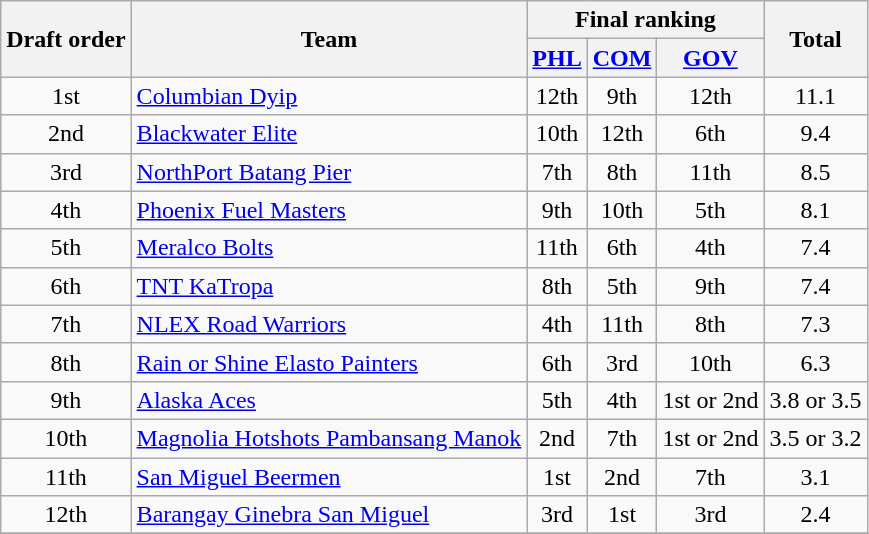<table class=wikitable style="text-align:center;">
<tr>
<th rowspan=2>Draft order</th>
<th rowspan=2>Team</th>
<th colspan=3>Final ranking</th>
<th rowspan=2>Total</th>
</tr>
<tr>
<th><a href='#'>PHL</a></th>
<th><a href='#'>COM</a></th>
<th><a href='#'>GOV</a></th>
</tr>
<tr>
<td>1st</td>
<td align="left"><a href='#'>Columbian Dyip</a></td>
<td>12th</td>
<td>9th</td>
<td>12th</td>
<td>11.1</td>
</tr>
<tr>
<td>2nd</td>
<td align="left"><a href='#'>Blackwater Elite</a></td>
<td>10th</td>
<td>12th</td>
<td>6th</td>
<td>9.4</td>
</tr>
<tr>
<td>3rd</td>
<td align="left"><a href='#'>NorthPort Batang Pier</a></td>
<td>7th</td>
<td>8th</td>
<td>11th</td>
<td>8.5</td>
</tr>
<tr>
<td>4th</td>
<td align="left"><a href='#'>Phoenix Fuel Masters</a></td>
<td>9th</td>
<td>10th</td>
<td>5th</td>
<td>8.1</td>
</tr>
<tr>
<td>5th</td>
<td align="left"><a href='#'>Meralco Bolts</a></td>
<td>11th</td>
<td>6th</td>
<td>4th</td>
<td>7.4</td>
</tr>
<tr>
<td>6th</td>
<td align="left"><a href='#'>TNT KaTropa</a></td>
<td>8th</td>
<td>5th</td>
<td>9th</td>
<td>7.4</td>
</tr>
<tr>
<td>7th</td>
<td align="left"><a href='#'>NLEX Road Warriors</a></td>
<td>4th</td>
<td>11th</td>
<td>8th</td>
<td>7.3</td>
</tr>
<tr>
<td>8th</td>
<td align="left"><a href='#'>Rain or Shine Elasto Painters</a></td>
<td>6th</td>
<td>3rd</td>
<td>10th</td>
<td>6.3</td>
</tr>
<tr>
<td>9th</td>
<td align="left"><a href='#'>Alaska Aces</a></td>
<td>5th</td>
<td>4th</td>
<td>1st or 2nd</td>
<td>3.8 or 3.5</td>
</tr>
<tr>
<td>10th</td>
<td align="left"><a href='#'>Magnolia Hotshots Pambansang Manok</a></td>
<td>2nd</td>
<td>7th</td>
<td>1st or 2nd</td>
<td>3.5 or 3.2</td>
</tr>
<tr>
<td>11th</td>
<td align="left"><a href='#'>San Miguel Beermen</a></td>
<td>1st</td>
<td>2nd</td>
<td>7th</td>
<td>3.1</td>
</tr>
<tr>
<td>12th</td>
<td align="left"><a href='#'>Barangay Ginebra San Miguel</a></td>
<td>3rd</td>
<td>1st</td>
<td>3rd</td>
<td>2.4</td>
</tr>
<tr>
</tr>
</table>
